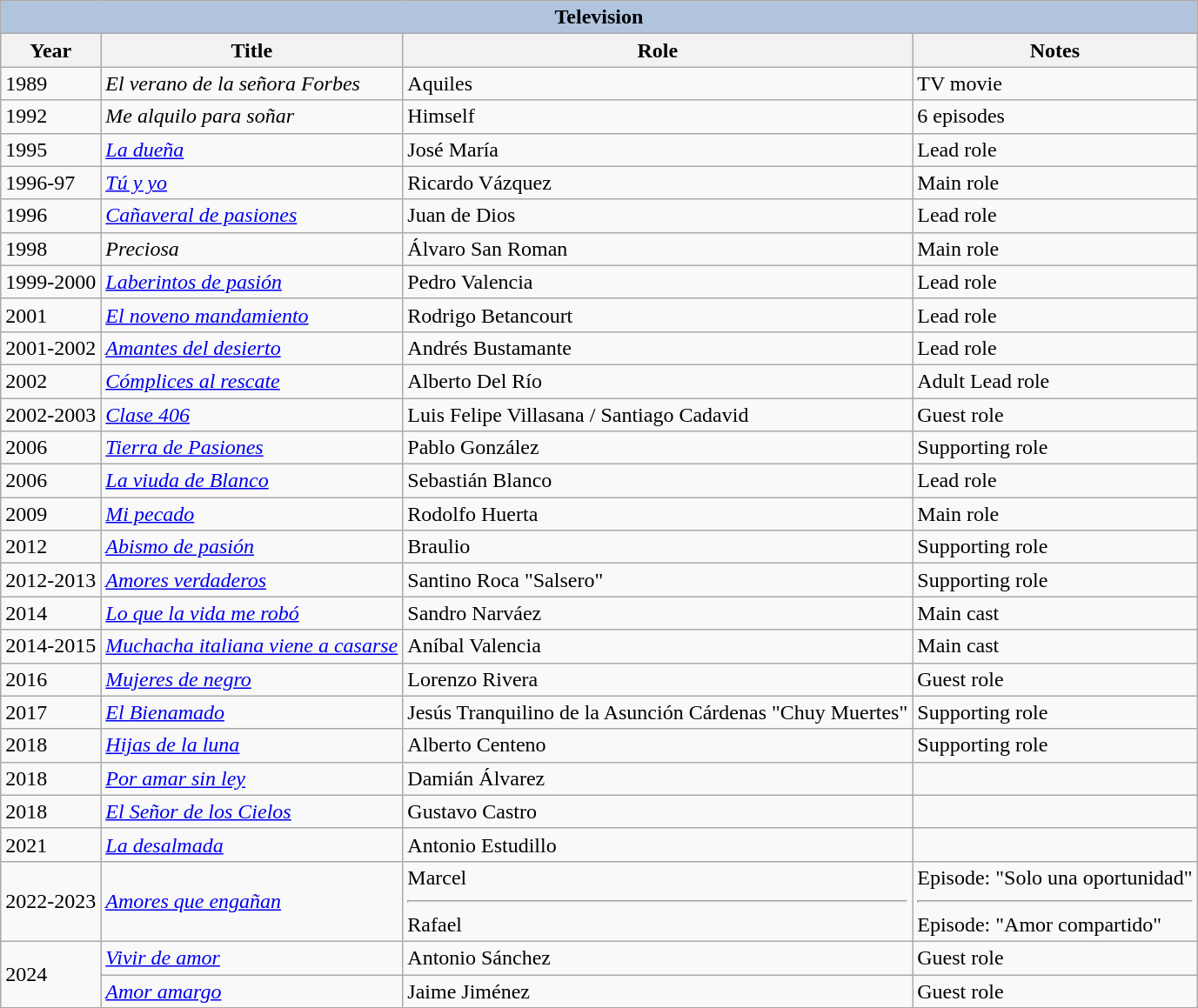<table class="wikitable">
<tr>
<th colspan="5" style="background:LightSteelBlue;">Television</th>
</tr>
<tr>
<th>Year</th>
<th>Title</th>
<th>Role</th>
<th>Notes</th>
</tr>
<tr>
<td>1989</td>
<td><em>El verano de la señora Forbes</em></td>
<td>Aquiles</td>
<td>TV movie</td>
</tr>
<tr>
<td>1992</td>
<td><em>Me alquilo para soñar</em></td>
<td>Himself</td>
<td>6 episodes</td>
</tr>
<tr>
<td>1995</td>
<td><em><a href='#'>La dueña</a></em></td>
<td>José María</td>
<td>Lead role </td>
</tr>
<tr>
<td>1996-97</td>
<td><em><a href='#'>Tú y yo</a></em></td>
<td>Ricardo Vázquez</td>
<td>Main role</td>
</tr>
<tr>
<td>1996</td>
<td><em><a href='#'>Cañaveral de pasiones </a></em></td>
<td>Juan de Dios</td>
<td>Lead role </td>
</tr>
<tr>
<td>1998</td>
<td><em>Preciosa</em></td>
<td>Álvaro San Roman</td>
<td>Main role</td>
</tr>
<tr>
<td>1999-2000</td>
<td><em><a href='#'>Laberintos de pasión</a></em></td>
<td>Pedro Valencia</td>
<td>Lead role</td>
</tr>
<tr>
<td>2001</td>
<td><em><a href='#'>El noveno mandamiento</a></em></td>
<td>Rodrigo Betancourt</td>
<td>Lead role</td>
</tr>
<tr>
<td>2001-2002</td>
<td><em><a href='#'>Amantes del desierto</a></em></td>
<td>Andrés Bustamante</td>
<td>Lead role </td>
</tr>
<tr>
<td>2002</td>
<td><em><a href='#'>Cómplices al rescate</a></em></td>
<td>Alberto Del Río</td>
<td>Adult Lead role</td>
</tr>
<tr>
<td>2002-2003</td>
<td><em><a href='#'>Clase 406</a></em></td>
<td>Luis Felipe Villasana / Santiago Cadavid</td>
<td>Guest role </td>
</tr>
<tr>
<td>2006</td>
<td><em><a href='#'>Tierra de Pasiones</a></em></td>
<td>Pablo González</td>
<td>Supporting role </td>
</tr>
<tr>
<td>2006</td>
<td><em><a href='#'>La viuda de Blanco</a></em></td>
<td>Sebastián Blanco</td>
<td>Lead role </td>
</tr>
<tr>
<td>2009</td>
<td><em><a href='#'>Mi pecado</a></em></td>
<td>Rodolfo Huerta</td>
<td>Main role </td>
</tr>
<tr>
<td>2012</td>
<td><em><a href='#'>Abismo de pasión</a></em></td>
<td>Braulio</td>
<td>Supporting role </td>
</tr>
<tr>
<td>2012-2013</td>
<td><em><a href='#'>Amores verdaderos</a></em></td>
<td>Santino Roca "Salsero"</td>
<td>Supporting role </td>
</tr>
<tr>
<td>2014</td>
<td><em><a href='#'>Lo que la vida me robó</a></em></td>
<td>Sandro Narváez</td>
<td>Main cast</td>
</tr>
<tr>
<td>2014-2015</td>
<td><em><a href='#'>Muchacha italiana viene a casarse</a></em></td>
<td>Aníbal Valencia</td>
<td>Main cast </td>
</tr>
<tr>
<td>2016</td>
<td><em><a href='#'>Mujeres de negro</a></em></td>
<td>Lorenzo Rivera</td>
<td>Guest role</td>
</tr>
<tr>
<td>2017</td>
<td><em><a href='#'>El Bienamado</a></em></td>
<td>Jesús Tranquilino de la Asunción Cárdenas "Chuy Muertes"</td>
<td>Supporting role</td>
</tr>
<tr>
<td>2018</td>
<td><em><a href='#'>Hijas de la luna</a></em></td>
<td>Alberto Centeno</td>
<td>Supporting role</td>
</tr>
<tr>
<td>2018</td>
<td><em><a href='#'>Por amar sin ley</a></em></td>
<td>Damián Álvarez</td>
<td></td>
</tr>
<tr>
<td>2018</td>
<td><em><a href='#'>El Señor de los Cielos</a></em></td>
<td>Gustavo Castro</td>
<td></td>
</tr>
<tr>
<td>2021</td>
<td><em><a href='#'>La desalmada</a></em></td>
<td>Antonio Estudillo</td>
<td></td>
</tr>
<tr>
<td>2022-2023</td>
<td><em><a href='#'>Amores que engañan</a></em></td>
<td>Marcel<hr>Rafael</td>
<td>Episode: "Solo una oportunidad"<hr>Episode: "Amor compartido"</td>
</tr>
<tr>
<td rowspan=2>2024</td>
<td><em><a href='#'>Vivir de amor</a></em></td>
<td>Antonio Sánchez</td>
<td>Guest role</td>
</tr>
<tr>
<td><em><a href='#'>Amor amargo</a></em></td>
<td>Jaime Jiménez</td>
<td>Guest role</td>
</tr>
</table>
